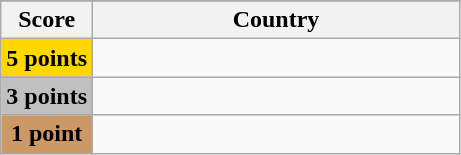<table class="wikitable">
<tr>
</tr>
<tr>
<th scope="col" width="20%">Score</th>
<th scope="col">Country</th>
</tr>
<tr>
<th scope="row" style="background:gold">5 points</th>
<td></td>
</tr>
<tr>
<th scope="row" style="background:silver">3 points</th>
<td></td>
</tr>
<tr>
<th scope="row" style="background:#CC9966">1 point</th>
<td></td>
</tr>
</table>
